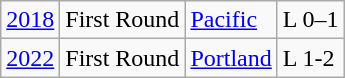<table class="wikitable">
<tr>
<td><a href='#'>2018</a></td>
<td>First Round</td>
<td><a href='#'>Pacific</a></td>
<td>L 0–1</td>
</tr>
<tr>
<td><a href='#'>2022</a></td>
<td>First Round</td>
<td><a href='#'>Portland</a></td>
<td>L 1-2</td>
</tr>
</table>
